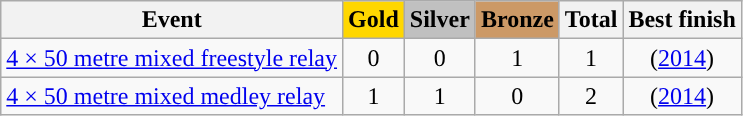<table class="wikitable sortable" style="text-align:center">
<tr>
<th>Event</th>
<th style="background-color:gold;">Gold</th>
<th style="background-color:silver;">Silver</th>
<th style="background-color:#c96;">Bronze</th>
<th>Total</th>
<th>Best finish</th>
</tr>
<tr>
<td align=left><a href='#'>4 × 50 metre mixed freestyle relay</a></td>
<td>0</td>
<td>0</td>
<td>1</td>
<td>1</td>
<td> (<a href='#'>2014</a>)</td>
</tr>
<tr>
<td align=left><a href='#'>4 × 50 metre mixed medley relay</a></td>
<td>1</td>
<td>1</td>
<td>0</td>
<td>2</td>
<td> (<a href='#'>2014</a>)</td>
</tr>
</table>
